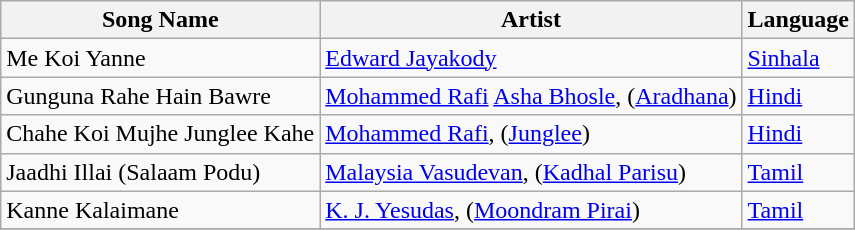<table class="wikitable">
<tr>
<th>Song Name</th>
<th>Artist</th>
<th>Language</th>
</tr>
<tr>
<td>Me Koi Yanne</td>
<td><a href='#'>Edward Jayakody</a></td>
<td><a href='#'>Sinhala</a></td>
</tr>
<tr>
<td>Gunguna Rahe Hain Bawre</td>
<td><a href='#'>Mohammed Rafi</a> <a href='#'>Asha Bhosle</a>, (<a href='#'>Aradhana</a>)</td>
<td><a href='#'>Hindi</a></td>
</tr>
<tr>
<td>Chahe Koi Mujhe Junglee Kahe</td>
<td><a href='#'>Mohammed Rafi</a>, (<a href='#'>Junglee</a>)</td>
<td><a href='#'>Hindi</a></td>
</tr>
<tr>
<td>Jaadhi Illai (Salaam Podu)</td>
<td><a href='#'>Malaysia Vasudevan</a>, (<a href='#'>Kadhal Parisu</a>)</td>
<td><a href='#'>Tamil</a></td>
</tr>
<tr>
<td>Kanne Kalaimane</td>
<td><a href='#'>K. J. Yesudas</a>, (<a href='#'>Moondram Pirai</a>)</td>
<td><a href='#'>Tamil</a></td>
</tr>
<tr>
</tr>
</table>
